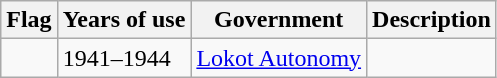<table class="wikitable">
<tr>
<th>Flag</th>
<th>Years of use</th>
<th>Government</th>
<th><strong>Description</strong></th>
</tr>
<tr>
<td></td>
<td>1941–1944</td>
<td><a href='#'>Lokot Autonomy</a></td>
<td></td>
</tr>
</table>
